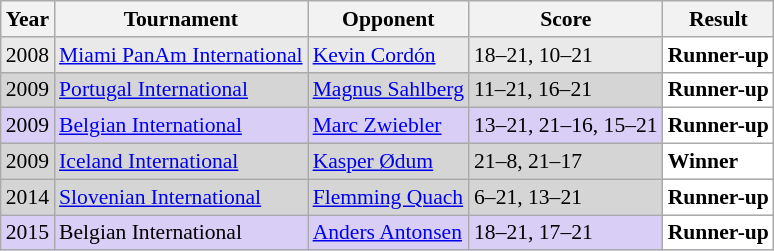<table class="sortable wikitable" style="font-size: 90%;">
<tr>
<th>Year</th>
<th>Tournament</th>
<th>Opponent</th>
<th>Score</th>
<th>Result</th>
</tr>
<tr style="background:#E9E9E9">
<td align="center">2008</td>
<td align="left"><a href='#'>Miami PanAm International</a></td>
<td align="left"> <a href='#'>Kevin Cordón</a></td>
<td align="left">18–21, 10–21</td>
<td style="text-align:left; background:white"> <strong>Runner-up</strong></td>
</tr>
<tr style="background:#D5D5D5">
<td align="center">2009</td>
<td align="left"><a href='#'>Portugal International</a></td>
<td align="left"> <a href='#'>Magnus Sahlberg</a></td>
<td align="left">11–21, 16–21</td>
<td style="text-align:left; background:white"> <strong>Runner-up</strong></td>
</tr>
<tr style="background:#D8CEF6">
<td align="center">2009</td>
<td align="left"><a href='#'>Belgian International</a></td>
<td align="left"> <a href='#'>Marc Zwiebler</a></td>
<td align="left">13–21, 21–16, 15–21</td>
<td style="text-align:left; background:white"> <strong>Runner-up</strong></td>
</tr>
<tr style="background:#D5D5D5">
<td align="center">2009</td>
<td align="left"><a href='#'>Iceland International</a></td>
<td align="left"> <a href='#'>Kasper Ødum</a></td>
<td align="left">21–8, 21–17</td>
<td style="text-align:left; background:white"> <strong>Winner</strong></td>
</tr>
<tr style="background:#D5D5D5">
<td align="center">2014</td>
<td align="left"><a href='#'>Slovenian International</a></td>
<td align="left"> <a href='#'>Flemming Quach</a></td>
<td align="left">6–21, 13–21</td>
<td style="text-align:left; background:white"> <strong>Runner-up</strong></td>
</tr>
<tr style="background:#D8CEF6">
<td align="center">2015</td>
<td align="left">Belgian International</td>
<td align="left"> <a href='#'>Anders Antonsen</a></td>
<td align="left">18–21, 17–21</td>
<td style="text-align:left; background:white"> <strong>Runner-up</strong></td>
</tr>
</table>
